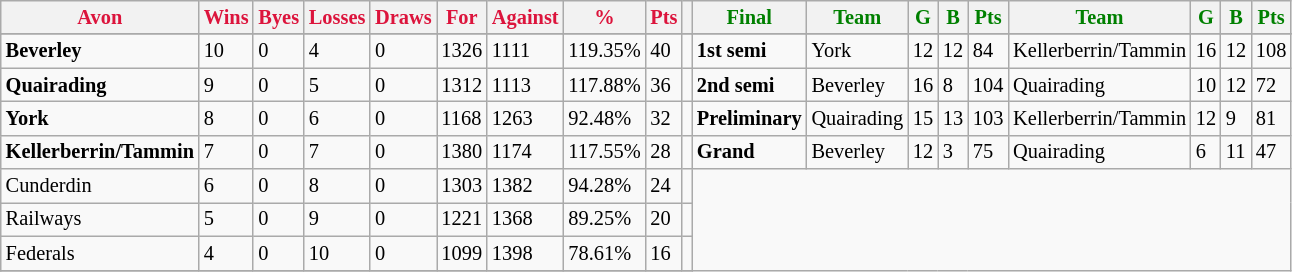<table style="font-size: 85%; text-align: left;" class="wikitable">
<tr>
<th style="color:crimson">Avon</th>
<th style="color:crimson">Wins</th>
<th style="color:crimson">Byes</th>
<th style="color:crimson">Losses</th>
<th style="color:crimson">Draws</th>
<th style="color:crimson">For</th>
<th style="color:crimson">Against</th>
<th style="color:crimson">%</th>
<th style="color:crimson">Pts</th>
<th></th>
<th style="color:green">Final</th>
<th style="color:green">Team</th>
<th style="color:green">G</th>
<th style="color:green">B</th>
<th style="color:green">Pts</th>
<th style="color:green">Team</th>
<th style="color:green">G</th>
<th style="color:green">B</th>
<th style="color:green">Pts</th>
</tr>
<tr>
</tr>
<tr>
</tr>
<tr>
<td><strong>	Beverley	</strong></td>
<td>10</td>
<td>0</td>
<td>4</td>
<td>0</td>
<td>1326</td>
<td>1111</td>
<td>119.35%</td>
<td>40</td>
<td></td>
<td><strong>1st semi</strong></td>
<td>York</td>
<td>12</td>
<td>12</td>
<td>84</td>
<td>Kellerberrin/Tammin</td>
<td>16</td>
<td>12</td>
<td>108</td>
</tr>
<tr>
<td><strong>	Quairading	</strong></td>
<td>9</td>
<td>0</td>
<td>5</td>
<td>0</td>
<td>1312</td>
<td>1113</td>
<td>117.88%</td>
<td>36</td>
<td></td>
<td><strong>2nd semi</strong></td>
<td>Beverley</td>
<td>16</td>
<td>8</td>
<td>104</td>
<td>Quairading</td>
<td>10</td>
<td>12</td>
<td>72</td>
</tr>
<tr>
<td><strong>	York	</strong></td>
<td>8</td>
<td>0</td>
<td>6</td>
<td>0</td>
<td>1168</td>
<td>1263</td>
<td>92.48%</td>
<td>32</td>
<td></td>
<td><strong>Preliminary</strong></td>
<td>Quairading</td>
<td>15</td>
<td>13</td>
<td>103</td>
<td>Kellerberrin/Tammin</td>
<td>12</td>
<td>9</td>
<td>81</td>
</tr>
<tr>
<td><strong>	Kellerberrin/Tammin	</strong></td>
<td>7</td>
<td>0</td>
<td>7</td>
<td>0</td>
<td>1380</td>
<td>1174</td>
<td>117.55%</td>
<td>28</td>
<td></td>
<td><strong>Grand</strong></td>
<td>Beverley</td>
<td>12</td>
<td>3</td>
<td>75</td>
<td>Quairading</td>
<td>6</td>
<td>11</td>
<td>47</td>
</tr>
<tr>
<td>Cunderdin</td>
<td>6</td>
<td>0</td>
<td>8</td>
<td>0</td>
<td>1303</td>
<td>1382</td>
<td>94.28%</td>
<td>24</td>
<td></td>
</tr>
<tr>
<td>Railways</td>
<td>5</td>
<td>0</td>
<td>9</td>
<td>0</td>
<td>1221</td>
<td>1368</td>
<td>89.25%</td>
<td>20</td>
<td></td>
</tr>
<tr>
<td>Federals</td>
<td>4</td>
<td>0</td>
<td>10</td>
<td>0</td>
<td>1099</td>
<td>1398</td>
<td>78.61%</td>
<td>16</td>
<td></td>
</tr>
<tr>
</tr>
</table>
